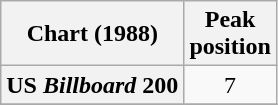<table class="wikitable sortable plainrowheaders" style="text-align:center">
<tr>
<th>Chart (1988)</th>
<th>Peak<br>position</th>
</tr>
<tr>
<th scope="row">US <em>Billboard</em> 200</th>
<td>7</td>
</tr>
<tr>
</tr>
</table>
